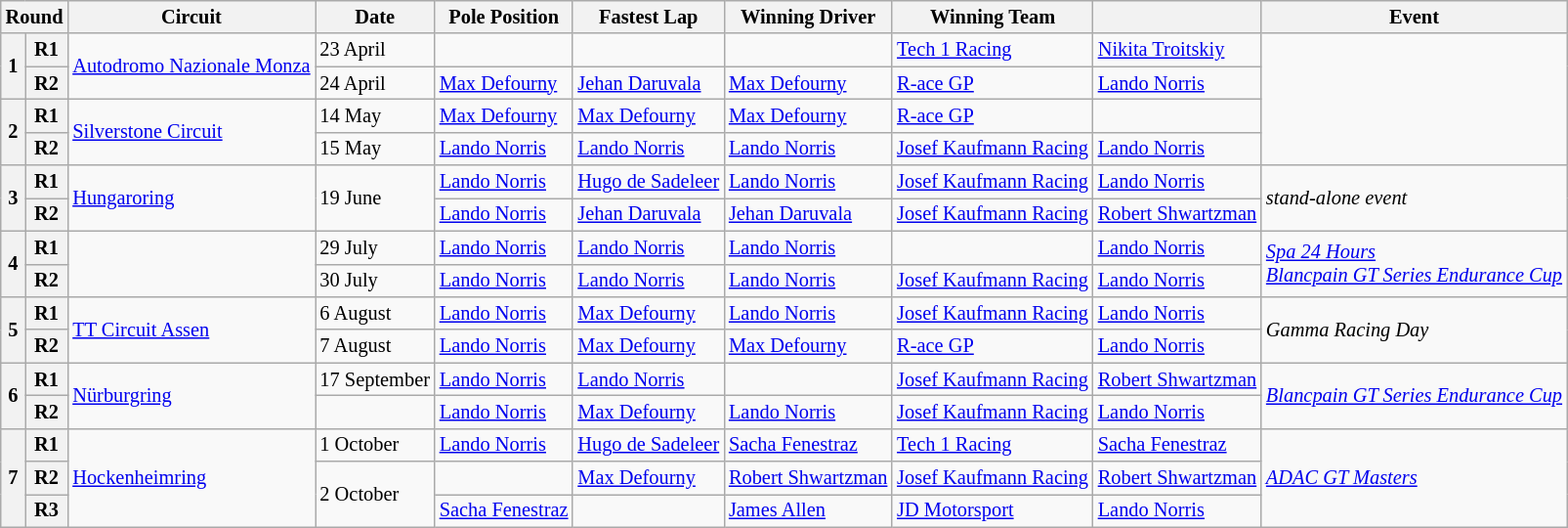<table class="wikitable" style="font-size: 85%">
<tr>
<th colspan=2>Round</th>
<th>Circuit</th>
<th>Date</th>
<th>Pole Position</th>
<th>Fastest Lap</th>
<th>Winning Driver</th>
<th>Winning Team</th>
<th></th>
<th>Event</th>
</tr>
<tr>
<th rowspan=2>1</th>
<th>R1</th>
<td rowspan=2> <a href='#'>Autodromo Nazionale Monza</a></td>
<td>23 April</td>
<td></td>
<td></td>
<td></td>
<td> <a href='#'>Tech 1 Racing</a></td>
<td> <a href='#'>Nikita Troitskiy</a></td>
<td rowspan=4></td>
</tr>
<tr>
<th>R2</th>
<td>24 April</td>
<td> <a href='#'>Max Defourny</a></td>
<td> <a href='#'>Jehan Daruvala</a></td>
<td> <a href='#'>Max Defourny</a></td>
<td> <a href='#'>R-ace GP</a></td>
<td> <a href='#'>Lando Norris</a></td>
</tr>
<tr>
<th rowspan=2>2</th>
<th>R1</th>
<td rowspan=2> <a href='#'>Silverstone Circuit</a></td>
<td>14 May</td>
<td> <a href='#'>Max Defourny</a></td>
<td> <a href='#'>Max Defourny</a></td>
<td> <a href='#'>Max Defourny</a></td>
<td> <a href='#'>R-ace GP</a></td>
<td></td>
</tr>
<tr>
<th>R2</th>
<td>15 May</td>
<td> <a href='#'>Lando Norris</a></td>
<td> <a href='#'>Lando Norris</a></td>
<td> <a href='#'>Lando Norris</a></td>
<td> <a href='#'>Josef Kaufmann Racing</a></td>
<td> <a href='#'>Lando Norris</a></td>
</tr>
<tr>
<th rowspan=2>3</th>
<th>R1</th>
<td rowspan=2> <a href='#'>Hungaroring</a></td>
<td rowspan=2>19 June</td>
<td> <a href='#'>Lando Norris</a></td>
<td> <a href='#'>Hugo de Sadeleer</a></td>
<td> <a href='#'>Lando Norris</a></td>
<td> <a href='#'>Josef Kaufmann Racing</a></td>
<td> <a href='#'>Lando Norris</a></td>
<td rowspan=2><em>stand-alone event</em></td>
</tr>
<tr>
<th>R2</th>
<td> <a href='#'>Lando Norris</a></td>
<td> <a href='#'>Jehan Daruvala</a></td>
<td> <a href='#'>Jehan Daruvala</a></td>
<td> <a href='#'>Josef Kaufmann Racing</a></td>
<td> <a href='#'>Robert Shwartzman</a></td>
</tr>
<tr>
<th rowspan=2>4</th>
<th>R1</th>
<td rowspan=2></td>
<td>29 July</td>
<td> <a href='#'>Lando Norris</a></td>
<td> <a href='#'>Lando Norris</a></td>
<td> <a href='#'>Lando Norris</a></td>
<td></td>
<td> <a href='#'>Lando Norris</a></td>
<td rowspan=2><em><a href='#'>Spa 24 Hours</a><br><a href='#'>Blancpain GT Series Endurance Cup</a></em></td>
</tr>
<tr>
<th>R2</th>
<td>30 July</td>
<td> <a href='#'>Lando Norris</a></td>
<td> <a href='#'>Lando Norris</a></td>
<td> <a href='#'>Lando Norris</a></td>
<td> <a href='#'>Josef Kaufmann Racing</a></td>
<td> <a href='#'>Lando Norris</a></td>
</tr>
<tr>
<th rowspan=2>5</th>
<th>R1</th>
<td rowspan=2> <a href='#'>TT Circuit Assen</a></td>
<td>6 August</td>
<td> <a href='#'>Lando Norris</a></td>
<td> <a href='#'>Max Defourny</a></td>
<td> <a href='#'>Lando Norris</a></td>
<td> <a href='#'>Josef Kaufmann Racing</a></td>
<td> <a href='#'>Lando Norris</a></td>
<td rowspan=2><em>Gamma Racing Day</em></td>
</tr>
<tr>
<th>R2</th>
<td>7 August</td>
<td> <a href='#'>Lando Norris</a></td>
<td> <a href='#'>Max Defourny</a></td>
<td> <a href='#'>Max Defourny</a></td>
<td> <a href='#'>R-ace GP</a></td>
<td> <a href='#'>Lando Norris</a></td>
</tr>
<tr>
<th rowspan=2>6</th>
<th>R1</th>
<td rowspan=2> <a href='#'>Nürburgring</a></td>
<td>17 September</td>
<td> <a href='#'>Lando Norris</a></td>
<td> <a href='#'>Lando Norris</a></td>
<td></td>
<td> <a href='#'>Josef Kaufmann Racing</a></td>
<td> <a href='#'>Robert Shwartzman</a></td>
<td rowspan=2><em><a href='#'>Blancpain GT Series Endurance Cup</a></em></td>
</tr>
<tr>
<th>R2</th>
<td></td>
<td> <a href='#'>Lando Norris</a></td>
<td> <a href='#'>Max Defourny</a></td>
<td> <a href='#'>Lando Norris</a></td>
<td> <a href='#'>Josef Kaufmann Racing</a></td>
<td> <a href='#'>Lando Norris</a></td>
</tr>
<tr>
<th rowspan=3>7</th>
<th>R1</th>
<td rowspan=3> <a href='#'>Hockenheimring</a></td>
<td>1 October</td>
<td> <a href='#'>Lando Norris</a></td>
<td> <a href='#'>Hugo de Sadeleer</a></td>
<td> <a href='#'>Sacha Fenestraz</a></td>
<td> <a href='#'>Tech 1 Racing</a></td>
<td> <a href='#'>Sacha Fenestraz</a></td>
<td rowspan=3><em><a href='#'>ADAC GT Masters</a></em></td>
</tr>
<tr>
<th>R2</th>
<td rowspan=2>2 October</td>
<td></td>
<td> <a href='#'>Max Defourny</a></td>
<td> <a href='#'>Robert Shwartzman</a></td>
<td> <a href='#'>Josef Kaufmann Racing</a></td>
<td> <a href='#'>Robert Shwartzman</a></td>
</tr>
<tr>
<th>R3</th>
<td> <a href='#'>Sacha Fenestraz</a></td>
<td></td>
<td> <a href='#'>James Allen</a></td>
<td> <a href='#'>JD Motorsport</a></td>
<td> <a href='#'>Lando Norris</a></td>
</tr>
</table>
